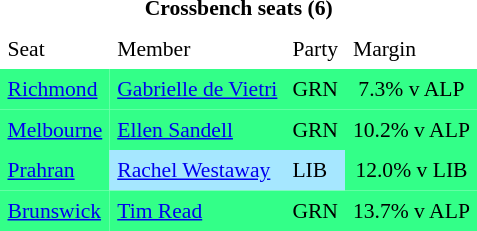<table class="wiktable "toccolours" cellpadding="5" cellspacing="0" style="float:left; margin-right:.5em; margin-top:.4em; font-size:90%">
<tr>
<td colspan="4" style="text-align:center;"><strong>Crossbench seats (6)</strong></td>
</tr>
<tr>
<td>Seat</td>
<td>Member</td>
<td>Party</td>
<td>Margin</td>
</tr>
<tr>
<td style="text-align:left; background:#33ff88;"><a href='#'>Richmond</a></td>
<td style="text-align:left; background:#33ff88;"><a href='#'>Gabrielle de Vietri</a></td>
<td style="text-align:left; background:#33ff88;">GRN</td>
<td style="text-align:center; background:#33ff88;">7.3% v ALP</td>
</tr>
<tr>
<td style="text-align:left; background:#33ff88;"><a href='#'>Melbourne</a></td>
<td style="text-align:left; background:#33ff88;"><a href='#'>Ellen Sandell</a></td>
<td style="text-align:left; background:#33ff88;">GRN</td>
<td style="text-align:center; background:#33ff88;">10.2% v ALP</td>
</tr>
<tr>
<td style="text-align:left; background:#33ff88;"><a href='#'>Prahran</a></td>
<td style="text-align:left; background:#a6e7ff;"><a href='#'>Rachel Westaway</a></td>
<td style="text-align:left; background:#a6e7ff;">LIB</td>
<td style="text-align:center; background:#33ff88;">12.0% v LIB</td>
</tr>
<tr>
<td style="text-align:left; background:#33ff88;"><a href='#'>Brunswick</a></td>
<td style="text-align:left; background:#33ff88;"><a href='#'>Tim Read</a></td>
<td style="text-align:left; background:#33ff88;">GRN</td>
<td style="text-align:center; background:#33ff88;">13.7% v ALP</td>
</tr>
</table>
